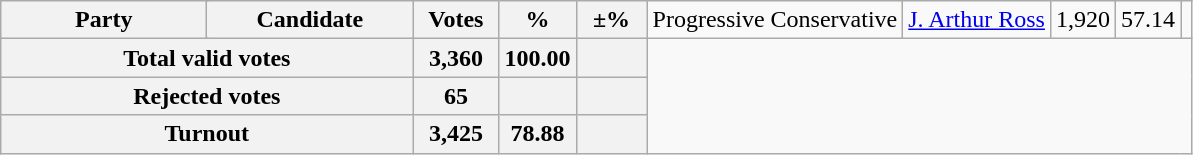<table class="wikitable">
<tr>
<th colspan=2 style="width: 130px">Party</th>
<th style="width: 130px">Candidate</th>
<th style="width: 50px">Votes</th>
<th style="width: 40px">%</th>
<th style="width: 40px">±%<br></th>
<td>Progressive Conservative</td>
<td><a href='#'>J. Arthur Ross</a></td>
<td align="right">1,920</td>
<td align="right">57.14</td>
<td align="right"><br></td>
</tr>
<tr bgcolor="white">
<th align="right" colspan=3>Total valid votes</th>
<th align="right">3,360</th>
<th align="right">100.00</th>
<th align="right"></th>
</tr>
<tr bgcolor="white">
<th align="right" colspan=3>Rejected votes</th>
<th align="right">65</th>
<th align="right"></th>
<th align="right"></th>
</tr>
<tr bgcolor="white">
<th align="right" colspan=3>Turnout</th>
<th align="right">3,425</th>
<th align="right">78.88</th>
<th align="right"></th>
</tr>
</table>
